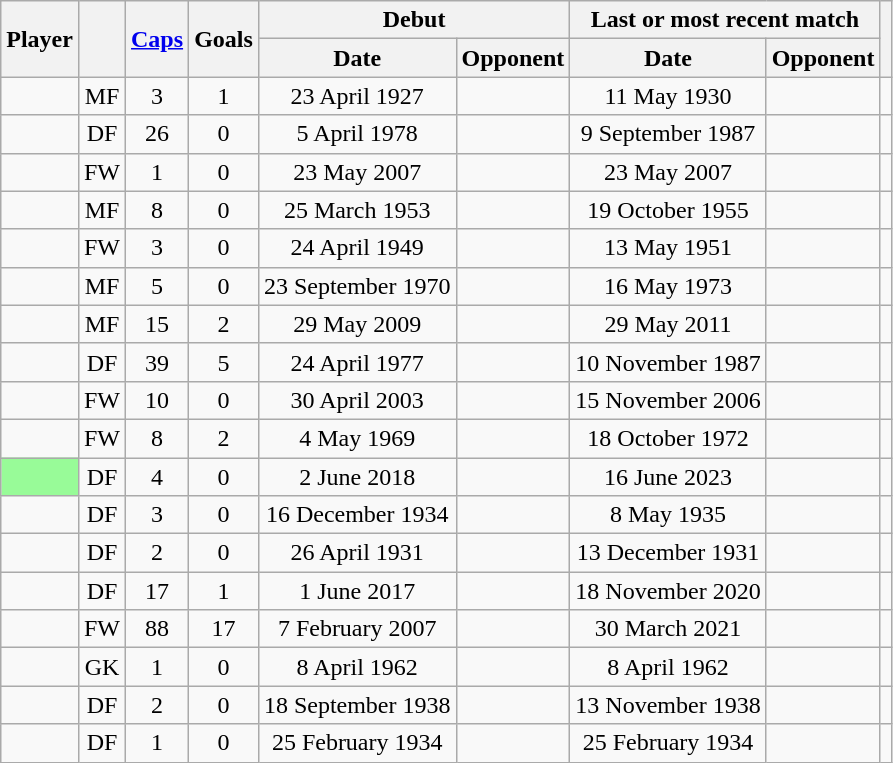<table class="wikitable sortable" style="text-align: center;">
<tr>
<th scope=col rowspan=2>Player</th>
<th scope=col rowspan=2></th>
<th scope=col rowspan=2><a href='#'>Caps</a></th>
<th scope=col rowspan=2>Goals</th>
<th scope=col colspan=2>Debut</th>
<th scope=col colspan=2>Last or most recent match</th>
<th scope=col rowspan=2 class=unsortable></th>
</tr>
<tr class=unsortable>
<th scope=col>Date</th>
<th scope=col>Opponent</th>
<th scope=col>Date</th>
<th scope=col>Opponent</th>
</tr>
<tr>
<td></td>
<td>MF</td>
<td>3</td>
<td>1</td>
<td>23 April 1927</td>
<td align=left></td>
<td>11 May 1930</td>
<td align=left></td>
<td></td>
</tr>
<tr>
<td></td>
<td>DF</td>
<td>26</td>
<td>0</td>
<td>5 April 1978</td>
<td align=left></td>
<td>9 September 1987</td>
<td align=left></td>
<td></td>
</tr>
<tr>
<td></td>
<td>FW</td>
<td>1</td>
<td>0</td>
<td>23 May 2007</td>
<td align=left></td>
<td>23 May 2007</td>
<td align=left></td>
<td></td>
</tr>
<tr>
<td></td>
<td>MF</td>
<td>8</td>
<td>0</td>
<td>25 March 1953</td>
<td align=left></td>
<td>19 October 1955</td>
<td align=left></td>
<td></td>
</tr>
<tr>
<td></td>
<td>FW</td>
<td>3</td>
<td>0</td>
<td>24 April 1949</td>
<td align=left></td>
<td>13 May 1951</td>
<td align=left></td>
<td></td>
</tr>
<tr>
<td></td>
<td>MF</td>
<td>5</td>
<td>0</td>
<td>23 September 1970</td>
<td align=left></td>
<td>16 May 1973</td>
<td align=left></td>
<td></td>
</tr>
<tr>
<td></td>
<td>MF</td>
<td>15</td>
<td>2</td>
<td>29 May 2009</td>
<td align=left></td>
<td>29 May 2011</td>
<td align=left></td>
<td></td>
</tr>
<tr>
<td></td>
<td>DF</td>
<td>39</td>
<td>5</td>
<td>24 April 1977</td>
<td align=left></td>
<td>10 November 1987</td>
<td align=left></td>
<td></td>
</tr>
<tr>
<td></td>
<td>FW</td>
<td>10</td>
<td>0</td>
<td>30 April 2003</td>
<td align=left></td>
<td>15 November 2006</td>
<td align=left></td>
<td></td>
</tr>
<tr>
<td></td>
<td>FW</td>
<td>8</td>
<td>2</td>
<td>4 May 1969</td>
<td align=left></td>
<td>18 October 1972</td>
<td align=left></td>
<td></td>
</tr>
<tr>
<td bgcolor=palegreen></td>
<td>DF</td>
<td>4</td>
<td>0</td>
<td>2 June 2018</td>
<td align=left></td>
<td>16 June 2023</td>
<td align=left></td>
<td></td>
</tr>
<tr>
<td></td>
<td>DF</td>
<td>3</td>
<td>0</td>
<td>16 December 1934</td>
<td align=left></td>
<td>8 May 1935</td>
<td align=left></td>
<td></td>
</tr>
<tr>
<td></td>
<td>DF</td>
<td>2</td>
<td>0</td>
<td>26 April 1931</td>
<td align=left></td>
<td>13 December 1931</td>
<td align=left></td>
<td></td>
</tr>
<tr>
<td></td>
<td>DF</td>
<td>17</td>
<td>1</td>
<td>1 June 2017</td>
<td align=left></td>
<td>18 November 2020</td>
<td align=left></td>
<td></td>
</tr>
<tr>
<td></td>
<td>FW</td>
<td>88</td>
<td>17</td>
<td>7 February 2007</td>
<td align=left></td>
<td>30 March 2021</td>
<td align=left></td>
<td></td>
</tr>
<tr>
<td></td>
<td>GK</td>
<td>1</td>
<td>0</td>
<td>8 April 1962</td>
<td align=left></td>
<td>8 April 1962</td>
<td align=left></td>
<td></td>
</tr>
<tr>
<td></td>
<td>DF</td>
<td>2</td>
<td>0</td>
<td>18 September 1938</td>
<td align=left></td>
<td>13 November 1938</td>
<td align=left></td>
<td></td>
</tr>
<tr>
<td></td>
<td>DF</td>
<td>1</td>
<td>0</td>
<td>25 February 1934</td>
<td align=left></td>
<td>25 February 1934</td>
<td align=left></td>
<td></td>
</tr>
</table>
